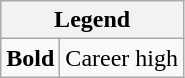<table class="wikitable">
<tr>
<th colspan="2">Legend</th>
</tr>
<tr>
<td><strong>Bold</strong></td>
<td>Career high</td>
</tr>
</table>
